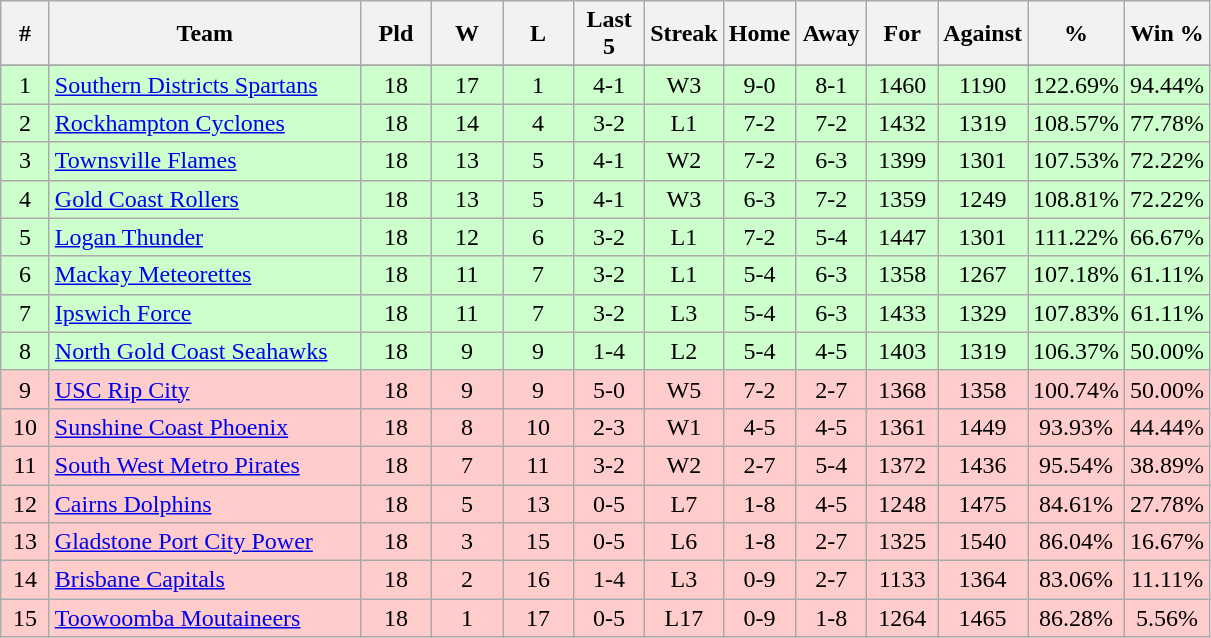<table class="wikitable" style="text-align:center">
<tr>
<th width="25">#</th>
<th width="200">Team</th>
<th width="40">Pld</th>
<th width="40">W</th>
<th width="40">L</th>
<th width="40">Last 5</th>
<th width="40">Streak</th>
<th width="40">Home</th>
<th width="40">Away</th>
<th width="40">For</th>
<th width="40">Against</th>
<th width="40">%</th>
<th width="40">Win %</th>
</tr>
<tr style="background: #ccffcc;">
</tr>
<tr style="background-color:#ccffcc;">
<td>1</td>
<td style="text-align:left;"><a href='#'>Southern Districts Spartans</a></td>
<td>18</td>
<td>17</td>
<td>1</td>
<td>4-1</td>
<td>W3</td>
<td>9-0</td>
<td>8-1</td>
<td>1460</td>
<td>1190</td>
<td>122.69%</td>
<td>94.44%</td>
</tr>
<tr style="background-color:#ccffcc;">
<td>2</td>
<td style="text-align:left;"><a href='#'>Rockhampton Cyclones</a></td>
<td>18</td>
<td>14</td>
<td>4</td>
<td>3-2</td>
<td>L1</td>
<td>7-2</td>
<td>7-2</td>
<td>1432</td>
<td>1319</td>
<td>108.57%</td>
<td>77.78%</td>
</tr>
<tr style="background-color:#ccffcc;">
<td>3</td>
<td style="text-align:left;"><a href='#'>Townsville Flames</a></td>
<td>18</td>
<td>13</td>
<td>5</td>
<td>4-1</td>
<td>W2</td>
<td>7-2</td>
<td>6-3</td>
<td>1399</td>
<td>1301</td>
<td>107.53%</td>
<td>72.22%</td>
</tr>
<tr style="background-color:#ccffcc;">
<td>4</td>
<td style="text-align:left;"><a href='#'>Gold Coast Rollers</a></td>
<td>18</td>
<td>13</td>
<td>5</td>
<td>4-1</td>
<td>W3</td>
<td>6-3</td>
<td>7-2</td>
<td>1359</td>
<td>1249</td>
<td>108.81%</td>
<td>72.22%</td>
</tr>
<tr style="background-color:#ccffcc;">
<td>5</td>
<td style="text-align:left;"><a href='#'>Logan Thunder</a></td>
<td>18</td>
<td>12</td>
<td>6</td>
<td>3-2</td>
<td>L1</td>
<td>7-2</td>
<td>5-4</td>
<td>1447</td>
<td>1301</td>
<td>111.22%</td>
<td>66.67%</td>
</tr>
<tr style="background-color:#ccffcc;">
<td>6</td>
<td style="text-align:left;"><a href='#'>Mackay Meteorettes</a></td>
<td>18</td>
<td>11</td>
<td>7</td>
<td>3-2</td>
<td>L1</td>
<td>5-4</td>
<td>6-3</td>
<td>1358</td>
<td>1267</td>
<td>107.18%</td>
<td>61.11%</td>
</tr>
<tr style="background-color:#ccffcc;">
<td>7</td>
<td style="text-align:left;"><a href='#'>Ipswich Force</a></td>
<td>18</td>
<td>11</td>
<td>7</td>
<td>3-2</td>
<td>L3</td>
<td>5-4</td>
<td>6-3</td>
<td>1433</td>
<td>1329</td>
<td>107.83%</td>
<td>61.11%</td>
</tr>
<tr style="background-color:#ccffcc;">
<td>8</td>
<td style="text-align:left;"><a href='#'>North Gold Coast Seahawks</a></td>
<td>18</td>
<td>9</td>
<td>9</td>
<td>1-4</td>
<td>L2</td>
<td>5-4</td>
<td>4-5</td>
<td>1403</td>
<td>1319</td>
<td>106.37%</td>
<td>50.00%</td>
</tr>
<tr style="background-color:#ffcccc;">
<td>9</td>
<td style="text-align:left;"><a href='#'>USC Rip City</a></td>
<td>18</td>
<td>9</td>
<td>9</td>
<td>5-0</td>
<td>W5</td>
<td>7-2</td>
<td>2-7</td>
<td>1368</td>
<td>1358</td>
<td>100.74%</td>
<td>50.00%</td>
</tr>
<tr style="background-color:#ffcccc;">
<td>10</td>
<td style="text-align:left;"><a href='#'>Sunshine Coast Phoenix</a></td>
<td>18</td>
<td>8</td>
<td>10</td>
<td>2-3</td>
<td>W1</td>
<td>4-5</td>
<td>4-5</td>
<td>1361</td>
<td>1449</td>
<td>93.93%</td>
<td>44.44%</td>
</tr>
<tr style="background-color:#ffcccc;">
<td>11</td>
<td style="text-align:left;"><a href='#'>South West Metro Pirates</a></td>
<td>18</td>
<td>7</td>
<td>11</td>
<td>3-2</td>
<td>W2</td>
<td>2-7</td>
<td>5-4</td>
<td>1372</td>
<td>1436</td>
<td>95.54%</td>
<td>38.89%</td>
</tr>
<tr style="background-color:#ffcccc;">
<td>12</td>
<td style="text-align:left;"><a href='#'>Cairns Dolphins</a></td>
<td>18</td>
<td>5</td>
<td>13</td>
<td>0-5</td>
<td>L7</td>
<td>1-8</td>
<td>4-5</td>
<td>1248</td>
<td>1475</td>
<td>84.61%</td>
<td>27.78%</td>
</tr>
<tr style="background-color:#ffcccc;">
<td>13</td>
<td style="text-align:left;"><a href='#'>Gladstone Port City Power</a></td>
<td>18</td>
<td>3</td>
<td>15</td>
<td>0-5</td>
<td>L6</td>
<td>1-8</td>
<td>2-7</td>
<td>1325</td>
<td>1540</td>
<td>86.04%</td>
<td>16.67%</td>
</tr>
<tr style="background-color:#ffcccc;">
<td>14</td>
<td style="text-align:left;"><a href='#'>Brisbane Capitals</a></td>
<td>18</td>
<td>2</td>
<td>16</td>
<td>1-4</td>
<td>L3</td>
<td>0-9</td>
<td>2-7</td>
<td>1133</td>
<td>1364</td>
<td>83.06%</td>
<td>11.11%</td>
</tr>
<tr style="background-color:#ffcccc;">
<td>15</td>
<td style="text-align:left;"><a href='#'>Toowoomba Moutaineers</a></td>
<td>18</td>
<td>1</td>
<td>17</td>
<td>0-5</td>
<td>L17</td>
<td>0-9</td>
<td>1-8</td>
<td>1264</td>
<td>1465</td>
<td>86.28%</td>
<td>5.56%</td>
</tr>
</table>
